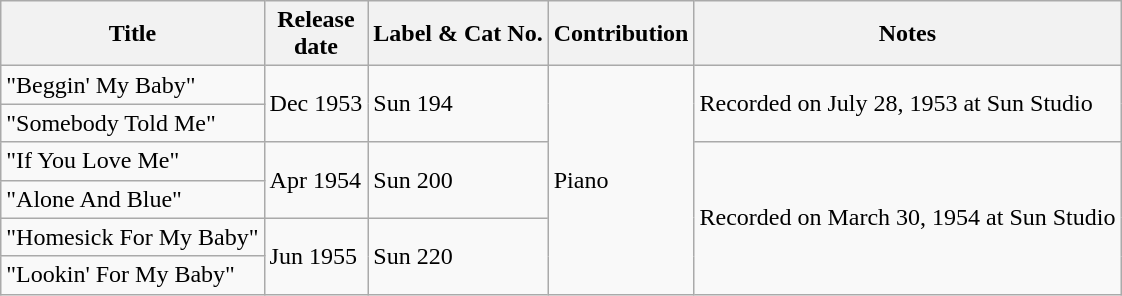<table class="wikitable">
<tr>
<th>Title</th>
<th>Release<br>date</th>
<th>Label & Cat No.</th>
<th>Contribution</th>
<th>Notes</th>
</tr>
<tr>
<td>"Beggin' My Baby"</td>
<td rowspan="2">Dec 1953</td>
<td rowspan="2">Sun 194</td>
<td rowspan="6">Piano</td>
<td rowspan="2">Recorded on July 28, 1953 at Sun Studio</td>
</tr>
<tr>
<td>"Somebody Told Me"</td>
</tr>
<tr>
<td>"If You Love Me"</td>
<td rowspan="2">Apr 1954</td>
<td rowspan="2">Sun 200</td>
<td rowspan="4">Recorded on March 30, 1954 at Sun Studio</td>
</tr>
<tr>
<td>"Alone And Blue"</td>
</tr>
<tr>
<td>"Homesick For My Baby"</td>
<td rowspan="2">Jun 1955</td>
<td rowspan="2">Sun 220</td>
</tr>
<tr>
<td>"Lookin' For My Baby"</td>
</tr>
</table>
